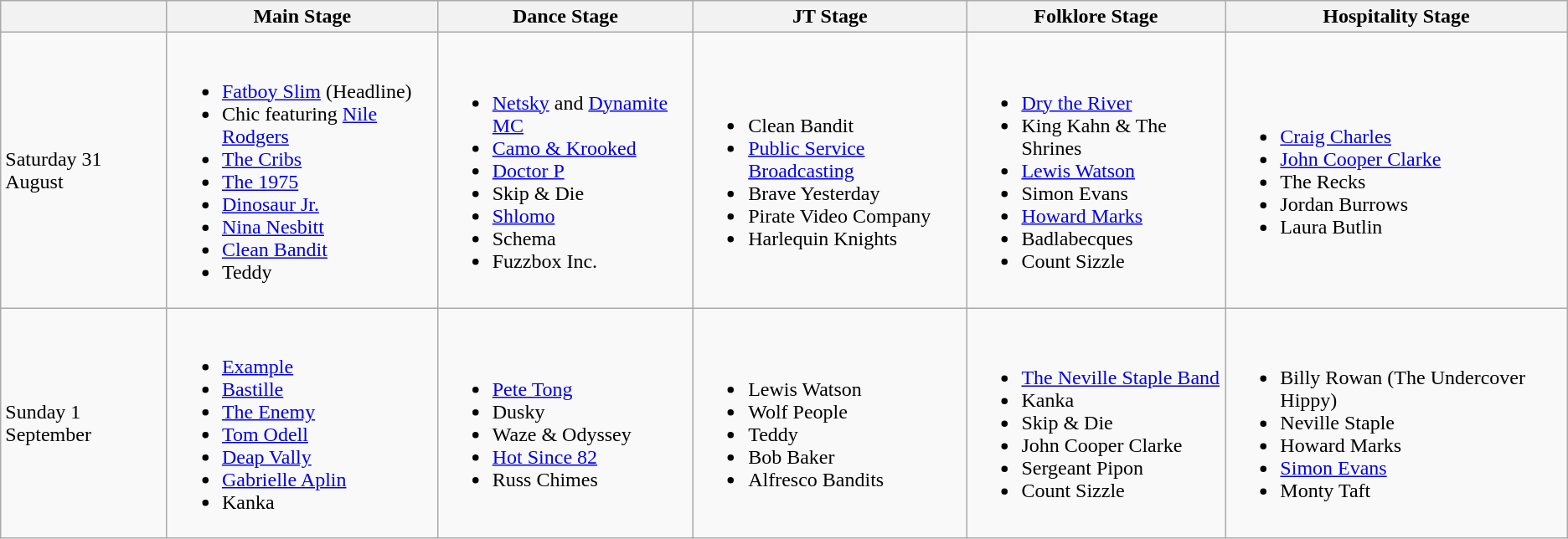<table class="wikitable">
<tr>
<th></th>
<th>Main Stage</th>
<th>Dance Stage</th>
<th>JT Stage</th>
<th>Folklore Stage</th>
<th>Hospitality Stage</th>
</tr>
<tr>
<td>Saturday 31 August</td>
<td><br><ul><li><a href='#'>Fatboy Slim</a> (Headline)</li><li>Chic featuring <a href='#'>Nile Rodgers</a></li><li><a href='#'>The Cribs</a></li><li><a href='#'>The 1975</a></li><li><a href='#'>Dinosaur Jr.</a></li><li><a href='#'>Nina Nesbitt</a></li><li><a href='#'>Clean Bandit</a></li><li>Teddy</li></ul></td>
<td><br><ul><li><a href='#'>Netsky</a> and <a href='#'>Dynamite MC</a></li><li><a href='#'>Camo & Krooked</a></li><li><a href='#'>Doctor P</a></li><li>Skip & Die</li><li><a href='#'>Shlomo</a></li><li>Schema</li><li>Fuzzbox Inc.</li></ul></td>
<td><br><ul><li>Clean Bandit</li><li><a href='#'>Public Service Broadcasting</a></li><li>Brave Yesterday</li><li>Pirate Video Company</li><li>Harlequin Knights</li></ul></td>
<td><br><ul><li><a href='#'>Dry the River</a></li><li>King Kahn & The Shrines</li><li><a href='#'>Lewis Watson</a></li><li>Simon Evans</li><li><a href='#'>Howard Marks</a></li><li>Badlabecques</li><li>Count Sizzle</li></ul></td>
<td><br><ul><li><a href='#'>Craig Charles</a></li><li><a href='#'>John Cooper Clarke</a></li><li>The Recks</li><li>Jordan Burrows</li><li>Laura Butlin</li></ul></td>
</tr>
<tr>
<td>Sunday 1 September</td>
<td><br><ul><li><a href='#'>Example</a></li><li><a href='#'>Bastille</a></li><li><a href='#'>The Enemy</a></li><li><a href='#'>Tom Odell</a></li><li><a href='#'>Deap Vally</a></li><li><a href='#'>Gabrielle Aplin</a></li><li>Kanka</li></ul></td>
<td><br><ul><li><a href='#'>Pete Tong</a></li><li>Dusky</li><li>Waze & Odyssey</li><li><a href='#'>Hot Since 82</a></li><li>Russ Chimes</li></ul></td>
<td><br><ul><li>Lewis Watson</li><li>Wolf People</li><li>Teddy</li><li>Bob Baker</li><li>Alfresco Bandits</li></ul></td>
<td><br><ul><li><a href='#'>The Neville Staple Band</a></li><li>Kanka</li><li>Skip & Die</li><li>John Cooper Clarke</li><li>Sergeant Pipon</li><li>Count Sizzle</li></ul></td>
<td><br><ul><li>Billy Rowan (The Undercover Hippy)</li><li>Neville Staple</li><li>Howard Marks</li><li><a href='#'>Simon Evans</a></li><li>Monty Taft</li></ul></td>
</tr>
</table>
